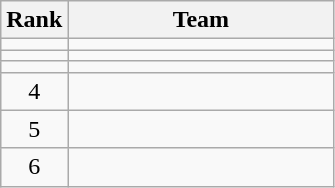<table class="wikitable sortable" style="text-align:center">
<tr>
<th data-sort-type="number">Rank</th>
<th style="width:170px;">Team</th>
</tr>
<tr>
<td></td>
<td align=left></td>
</tr>
<tr>
<td></td>
<td align=left></td>
</tr>
<tr>
<td></td>
<td align=left></td>
</tr>
<tr>
<td>4</td>
<td align=left></td>
</tr>
<tr>
<td>5</td>
<td align=left></td>
</tr>
<tr>
<td>6</td>
<td align=left></td>
</tr>
</table>
